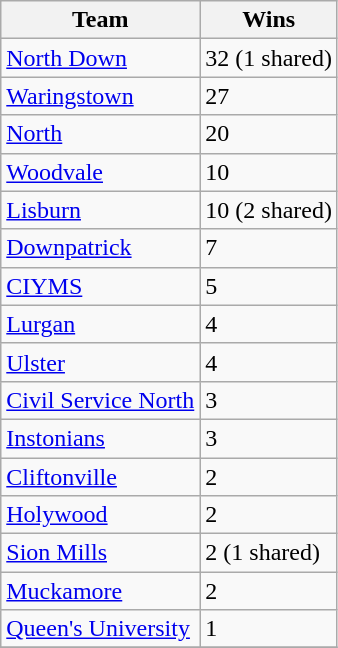<table class="wikitable">
<tr>
<th>Team</th>
<th>Wins</th>
</tr>
<tr>
<td><a href='#'>North Down</a></td>
<td>32 (1 shared)</td>
</tr>
<tr>
<td><a href='#'>Waringstown</a></td>
<td>27</td>
</tr>
<tr>
<td><a href='#'>North</a></td>
<td>20</td>
</tr>
<tr>
<td><a href='#'>Woodvale</a></td>
<td>10</td>
</tr>
<tr>
<td><a href='#'>Lisburn</a></td>
<td>10 (2 shared)</td>
</tr>
<tr>
<td><a href='#'>Downpatrick</a></td>
<td>7</td>
</tr>
<tr>
<td><a href='#'>CIYMS</a></td>
<td>5</td>
</tr>
<tr>
<td><a href='#'>Lurgan</a></td>
<td>4</td>
</tr>
<tr>
<td><a href='#'>Ulster</a></td>
<td>4</td>
</tr>
<tr>
<td><a href='#'>Civil Service North</a></td>
<td>3</td>
</tr>
<tr>
<td><a href='#'>Instonians</a></td>
<td>3</td>
</tr>
<tr>
<td><a href='#'>Cliftonville</a></td>
<td>2</td>
</tr>
<tr>
<td><a href='#'>Holywood</a></td>
<td>2</td>
</tr>
<tr>
<td><a href='#'>Sion Mills</a></td>
<td>2 (1 shared)</td>
</tr>
<tr>
<td><a href='#'>Muckamore</a></td>
<td>2</td>
</tr>
<tr>
<td><a href='#'>Queen's University</a></td>
<td>1</td>
</tr>
<tr>
</tr>
</table>
